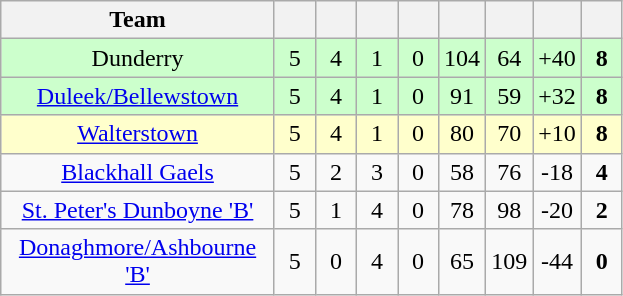<table class="wikitable" style="text-align:center">
<tr>
<th style="width:175px;">Team</th>
<th width="20"></th>
<th width="20"></th>
<th width="20"></th>
<th width="20"></th>
<th width="20"></th>
<th width="20"></th>
<th width="20"></th>
<th width="20"></th>
</tr>
<tr style="background:#cfc;">
<td>Dunderry</td>
<td>5</td>
<td>4</td>
<td>1</td>
<td>0</td>
<td>104</td>
<td>64</td>
<td>+40</td>
<td><strong>8</strong></td>
</tr>
<tr style="background:#cfc;">
<td><a href='#'>Duleek/Bellewstown</a></td>
<td>5</td>
<td>4</td>
<td>1</td>
<td>0</td>
<td>91</td>
<td>59</td>
<td>+32</td>
<td><strong>8</strong></td>
</tr>
<tr style="background:#ffffcc;">
<td><a href='#'>Walterstown</a></td>
<td>5</td>
<td>4</td>
<td>1</td>
<td>0</td>
<td>80</td>
<td>70</td>
<td>+10</td>
<td><strong>8</strong></td>
</tr>
<tr>
<td><a href='#'>Blackhall Gaels</a></td>
<td>5</td>
<td>2</td>
<td>3</td>
<td>0</td>
<td>58</td>
<td>76</td>
<td>-18</td>
<td><strong>4</strong></td>
</tr>
<tr>
<td><a href='#'>St. Peter's Dunboyne 'B'</a></td>
<td>5</td>
<td>1</td>
<td>4</td>
<td>0</td>
<td>78</td>
<td>98</td>
<td>-20</td>
<td><strong>2</strong></td>
</tr>
<tr>
<td><a href='#'>Donaghmore/Ashbourne 'B'</a></td>
<td>5</td>
<td>0</td>
<td>4</td>
<td>0</td>
<td>65</td>
<td>109</td>
<td>-44</td>
<td><strong>0</strong></td>
</tr>
</table>
